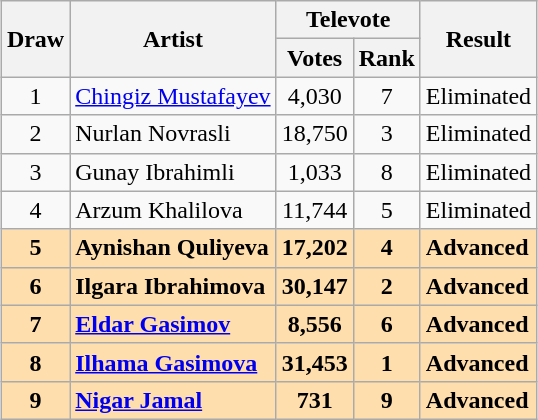<table class="sortable wikitable" style="margin: 1em auto 1em auto; text-align:center">
<tr>
<th rowspan="2">Draw</th>
<th rowspan="2">Artist</th>
<th colspan="2">Televote</th>
<th rowspan="2">Result</th>
</tr>
<tr>
<th>Votes</th>
<th>Rank</th>
</tr>
<tr>
<td>1</td>
<td align="left"><a href='#'>Chingiz Mustafayev</a></td>
<td>4,030</td>
<td>7</td>
<td align="left">Eliminated</td>
</tr>
<tr>
<td>2</td>
<td align="left">Nurlan Novrasli</td>
<td>18,750</td>
<td>3</td>
<td align="left">Eliminated</td>
</tr>
<tr>
<td>3</td>
<td align="left">Gunay Ibrahimli</td>
<td>1,033</td>
<td>8</td>
<td align="left">Eliminated</td>
</tr>
<tr>
<td>4</td>
<td align="left">Arzum Khalilova</td>
<td>11,744</td>
<td>5</td>
<td align="left">Eliminated</td>
</tr>
<tr style="font-weight:bold;background:navajowhite;">
<td>5</td>
<td align="left">Aynishan Quliyeva</td>
<td>17,202</td>
<td>4</td>
<td align="left">Advanced</td>
</tr>
<tr style="font-weight:bold;background:navajowhite;">
<td>6</td>
<td align="left">Ilgara Ibrahimova</td>
<td>30,147</td>
<td>2</td>
<td align="left">Advanced</td>
</tr>
<tr style="font-weight:bold;background:navajowhite;">
<td>7</td>
<td align="left"><a href='#'>Eldar Gasimov</a></td>
<td>8,556</td>
<td>6</td>
<td align="left">Advanced</td>
</tr>
<tr style="font-weight:bold;background:navajowhite;">
<td>8</td>
<td align="left"><a href='#'>Ilhama Gasimova</a></td>
<td>31,453</td>
<td>1</td>
<td align="left">Advanced</td>
</tr>
<tr style="font-weight:bold;background:navajowhite;">
<td>9</td>
<td align="left"><a href='#'>Nigar Jamal</a></td>
<td>731</td>
<td>9</td>
<td align="left">Advanced</td>
</tr>
</table>
